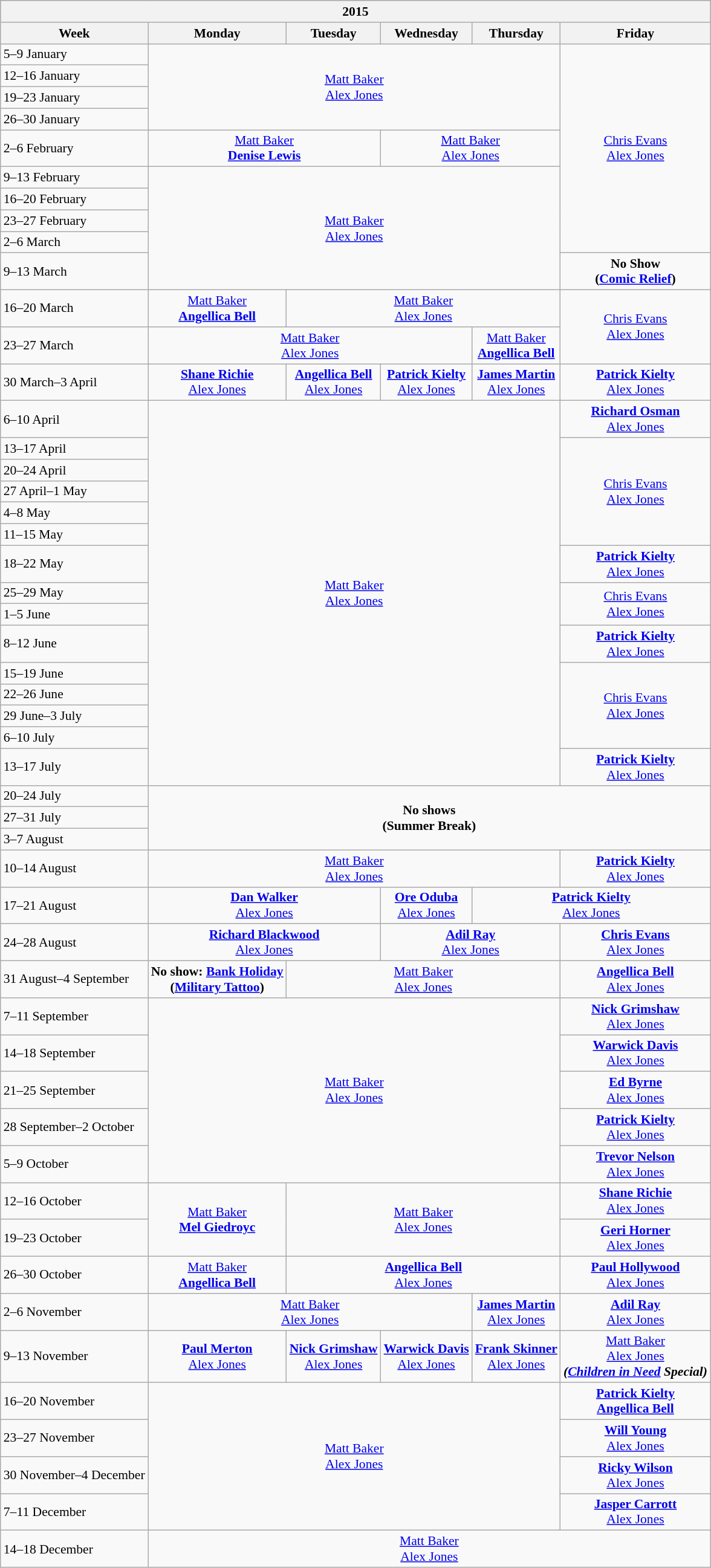<table class="wikitable mw-collapsible" style="border:1px #aaa solid; font-size:90%;">
<tr style="text-align:center; background:#b0c4de;">
<th colspan=6>2015</th>
</tr>
<tr>
<th>Week</th>
<th>Monday</th>
<th>Tuesday</th>
<th>Wednesday</th>
<th>Thursday</th>
<th>Friday</th>
</tr>
<tr>
<td>5–9 January</td>
<td colspan="4" rowspan="4" style="text-align:center;"><a href='#'>Matt Baker</a><br><a href='#'>Alex Jones</a></td>
<td rowspan="9" style="text-align:center;"><a href='#'>Chris Evans</a><br><a href='#'>Alex Jones</a></td>
</tr>
<tr>
<td>12–16 January</td>
</tr>
<tr>
<td>19–23 January</td>
</tr>
<tr>
<td>26–30 January</td>
</tr>
<tr>
<td>2–6 February</td>
<td colspan="2" style="text-align:center;"><a href='#'>Matt Baker</a><br><strong><a href='#'>Denise Lewis</a></strong></td>
<td colspan="2" style="text-align:center;"><a href='#'>Matt Baker</a><br><a href='#'>Alex Jones</a></td>
</tr>
<tr>
<td>9–13 February</td>
<td rowspan="5" colspan="4" style="text-align:center;"><a href='#'>Matt Baker</a><br><a href='#'>Alex Jones</a></td>
</tr>
<tr>
<td>16–20 February</td>
</tr>
<tr>
<td>23–27 February</td>
</tr>
<tr>
<td>2–6 March</td>
</tr>
<tr>
<td>9–13 March</td>
<td style="text-align:center;"><strong>No Show<br>(<a href='#'>Comic Relief</a>)</strong></td>
</tr>
<tr>
<td>16–20 March</td>
<td style="text-align:center;"><a href='#'>Matt Baker</a><br><strong><a href='#'>Angellica Bell</a></strong></td>
<td colspan="3" style="text-align:center;"><a href='#'>Matt Baker</a><br><a href='#'>Alex Jones</a></td>
<td rowspan="2" style="text-align:center;"><a href='#'>Chris Evans</a><br><a href='#'>Alex Jones</a></td>
</tr>
<tr>
<td>23–27 March</td>
<td colspan="3" style="text-align:center;"><a href='#'>Matt Baker</a><br><a href='#'>Alex Jones</a></td>
<td style="text-align:center;"><a href='#'>Matt Baker</a><br><strong><a href='#'>Angellica Bell</a></strong></td>
</tr>
<tr>
<td>30 March–3 April</td>
<td style="text-align:center;"><strong><a href='#'>Shane Richie</a></strong><br><a href='#'>Alex Jones</a></td>
<td style="text-align:center;"><strong><a href='#'>Angellica Bell</a></strong><br><a href='#'>Alex Jones</a></td>
<td style="text-align:center;"><strong><a href='#'>Patrick Kielty</a></strong><br><a href='#'>Alex Jones</a></td>
<td style="text-align:center;"><strong><a href='#'>James Martin</a></strong><br><a href='#'>Alex Jones</a></td>
<td style="text-align:center;"><strong><a href='#'>Patrick Kielty</a></strong><br><a href='#'>Alex Jones</a></td>
</tr>
<tr>
<td>6–10 April</td>
<td colspan="4" rowspan="15" style="text-align:center;"><a href='#'>Matt Baker</a><br><a href='#'>Alex Jones</a></td>
<td style="text-align:center;"><strong><a href='#'>Richard Osman</a></strong><br><a href='#'>Alex Jones</a></td>
</tr>
<tr>
<td>13–17 April</td>
<td rowspan="5" style="text-align:center;"><a href='#'>Chris Evans</a><br><a href='#'>Alex Jones</a></td>
</tr>
<tr>
<td>20–24 April</td>
</tr>
<tr>
<td>27 April–1 May</td>
</tr>
<tr>
<td>4–8 May</td>
</tr>
<tr>
<td>11–15 May</td>
</tr>
<tr>
<td>18–22 May</td>
<td style="text-align:center;"><strong><a href='#'>Patrick Kielty</a></strong><br><a href='#'>Alex Jones</a></td>
</tr>
<tr>
<td>25–29 May</td>
<td rowspan="2" style="text-align:center;"><a href='#'>Chris Evans</a><br><a href='#'>Alex Jones</a></td>
</tr>
<tr>
<td>1–5 June</td>
</tr>
<tr>
<td>8–12 June</td>
<td style="text-align:center;"><strong><a href='#'>Patrick Kielty</a></strong><br><a href='#'>Alex Jones</a></td>
</tr>
<tr>
<td>15–19 June</td>
<td rowspan="4" style="text-align:center;"><a href='#'>Chris Evans</a><br><a href='#'>Alex Jones</a></td>
</tr>
<tr>
<td>22–26 June</td>
</tr>
<tr>
<td>29 June–3 July</td>
</tr>
<tr>
<td>6–10 July</td>
</tr>
<tr>
<td>13–17 July</td>
<td style="text-align:center;"><strong><a href='#'>Patrick Kielty</a></strong><br><a href='#'>Alex Jones</a></td>
</tr>
<tr>
<td>20–24 July</td>
<td rowspan="3" colspan="5" style="text-align:center;"><strong>No shows<br>(Summer Break)</strong></td>
</tr>
<tr>
<td>27–31 July</td>
</tr>
<tr>
<td>3–7 August</td>
</tr>
<tr>
<td>10–14 August</td>
<td colspan="4" style="text-align:center;"><a href='#'>Matt Baker</a><br><a href='#'>Alex Jones</a></td>
<td style="text-align:center;"><strong><a href='#'>Patrick Kielty</a></strong><br><a href='#'>Alex Jones</a></td>
</tr>
<tr>
<td>17–21 August</td>
<td colspan="2" style="text-align:center;"><strong><a href='#'>Dan Walker</a></strong><br><a href='#'>Alex Jones</a></td>
<td style="text-align:center;"><strong><a href='#'>Ore Oduba</a></strong><br><a href='#'>Alex Jones</a></td>
<td colspan="2" style="text-align:center;"><strong><a href='#'>Patrick Kielty</a></strong><br><a href='#'>Alex Jones</a></td>
</tr>
<tr>
<td>24–28 August</td>
<td colspan="2" style="text-align:center;"><strong><a href='#'>Richard Blackwood</a></strong><br><a href='#'>Alex Jones</a></td>
<td colspan="2" style="text-align:center;"><strong><a href='#'>Adil Ray</a></strong><br><a href='#'>Alex Jones</a></td>
<td style="text-align:center;"><strong><a href='#'>Chris Evans</a></strong><br><a href='#'>Alex Jones</a></td>
</tr>
<tr>
<td>31 August–4 September</td>
<td style="text-align:center;"><strong>No show: <a href='#'>Bank Holiday</a><br>(<a href='#'>Military Tattoo</a>)</strong></td>
<td colspan="3" style="text-align:center;"><a href='#'>Matt Baker</a><br><a href='#'>Alex Jones</a></td>
<td style="text-align:center;"><strong><a href='#'>Angellica Bell</a></strong><br><a href='#'>Alex Jones</a></td>
</tr>
<tr>
<td>7–11 September</td>
<td colspan="4" rowspan="5" style="text-align:center;"><a href='#'>Matt Baker</a><br><a href='#'>Alex Jones</a></td>
<td style="text-align:center;"><strong><a href='#'>Nick Grimshaw</a></strong><br><a href='#'>Alex Jones</a></td>
</tr>
<tr>
<td>14–18 September</td>
<td style="text-align:center;"><strong><a href='#'>Warwick Davis</a></strong><br><a href='#'>Alex Jones</a></td>
</tr>
<tr>
<td>21–25 September</td>
<td style="text-align:center;"><strong><a href='#'>Ed Byrne</a></strong><br><a href='#'>Alex Jones</a></td>
</tr>
<tr>
<td>28 September–2 October</td>
<td style="text-align:center;"><strong><a href='#'>Patrick Kielty</a></strong><br><a href='#'>Alex Jones</a></td>
</tr>
<tr>
<td>5–9 October</td>
<td style="text-align:center;"><strong><a href='#'>Trevor Nelson</a></strong><br><a href='#'>Alex Jones</a></td>
</tr>
<tr>
<td>12–16 October</td>
<td rowspan="2" style="text-align:center;"><a href='#'>Matt Baker</a><br><strong><a href='#'>Mel Giedroyc</a></strong></td>
<td rowspan="2" colspan="3" style="text-align:center;"><a href='#'>Matt Baker</a><br><a href='#'>Alex Jones</a></td>
<td style="text-align:center;"><strong><a href='#'>Shane Richie</a></strong><br><a href='#'>Alex Jones</a></td>
</tr>
<tr>
<td>19–23 October</td>
<td style="text-align:center;"><strong><a href='#'>Geri Horner</a></strong><br><a href='#'>Alex Jones</a></td>
</tr>
<tr>
<td>26–30 October</td>
<td style="text-align:center;"><a href='#'>Matt Baker</a><br><strong><a href='#'>Angellica Bell</a></strong></td>
<td colspan="3" style="text-align:center;"><strong><a href='#'>Angellica Bell</a></strong><br><a href='#'>Alex Jones</a></td>
<td style="text-align:center;"><strong><a href='#'>Paul Hollywood</a></strong><br><a href='#'>Alex Jones</a></td>
</tr>
<tr>
<td>2–6 November</td>
<td colspan="3" style="text-align:center;"><a href='#'>Matt Baker</a><br><a href='#'>Alex Jones</a></td>
<td style="text-align:center;"><strong><a href='#'>James Martin</a></strong><br><a href='#'>Alex Jones</a></td>
<td style="text-align:center;"><strong><a href='#'>Adil Ray</a></strong><br><a href='#'>Alex Jones</a></td>
</tr>
<tr>
<td>9–13 November</td>
<td style="text-align:center;"><strong><a href='#'>Paul Merton</a></strong><br><a href='#'>Alex Jones</a></td>
<td style="text-align:center;"><strong><a href='#'>Nick Grimshaw</a></strong><br><a href='#'>Alex Jones</a></td>
<td style="text-align:center;"><strong><a href='#'>Warwick Davis</a></strong><br><a href='#'>Alex Jones</a></td>
<td style="text-align:center;"><strong><a href='#'>Frank Skinner</a></strong><br><a href='#'>Alex Jones</a></td>
<td style="text-align:center;"><a href='#'>Matt Baker</a><br><a href='#'>Alex Jones</a><br><strong><em>(<a href='#'>Children in Need</a> Special)</em></strong></td>
</tr>
<tr>
<td>16–20 November</td>
<td colspan="4" rowspan="4" style="text-align:center;"><a href='#'>Matt Baker</a><br><a href='#'>Alex Jones</a></td>
<td style="text-align:center;"><strong><a href='#'>Patrick Kielty</a><br><a href='#'>Angellica Bell</a></strong></td>
</tr>
<tr>
<td>23–27 November</td>
<td style="text-align:center;"><strong><a href='#'>Will Young</a></strong><br><a href='#'>Alex Jones</a></td>
</tr>
<tr>
<td>30 November–4 December</td>
<td style="text-align:center;"><strong><a href='#'>Ricky Wilson</a></strong><br><a href='#'>Alex Jones</a></td>
</tr>
<tr>
<td>7–11 December</td>
<td style="text-align:center;"><strong><a href='#'>Jasper Carrott</a></strong><br><a href='#'>Alex Jones</a></td>
</tr>
<tr>
<td>14–18 December</td>
<td colspan="5" style="text-align:center;"><a href='#'>Matt Baker</a><br><a href='#'>Alex Jones</a></td>
</tr>
</table>
